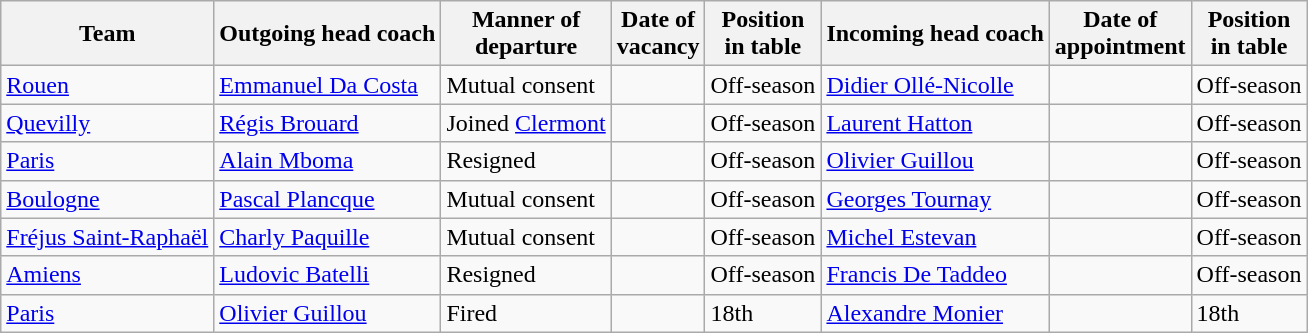<table class="wikitable sortable">
<tr>
<th>Team</th>
<th>Outgoing head coach</th>
<th>Manner of<br>departure</th>
<th>Date of<br>vacancy</th>
<th>Position<br>in table</th>
<th>Incoming head coach</th>
<th>Date of<br>appointment</th>
<th>Position<br>in table</th>
</tr>
<tr>
<td><a href='#'>Rouen</a></td>
<td> <a href='#'>Emmanuel Da Costa</a></td>
<td>Mutual consent</td>
<td></td>
<td>Off-season</td>
<td> <a href='#'>Didier Ollé-Nicolle</a></td>
<td></td>
<td>Off-season</td>
</tr>
<tr>
<td><a href='#'>Quevilly</a></td>
<td> <a href='#'>Régis Brouard</a></td>
<td>Joined <a href='#'>Clermont</a></td>
<td></td>
<td>Off-season</td>
<td> <a href='#'>Laurent Hatton</a></td>
<td></td>
<td>Off-season</td>
</tr>
<tr>
<td><a href='#'>Paris</a></td>
<td> <a href='#'>Alain Mboma</a></td>
<td>Resigned</td>
<td></td>
<td>Off-season</td>
<td> <a href='#'>Olivier Guillou</a></td>
<td></td>
<td>Off-season</td>
</tr>
<tr>
<td><a href='#'>Boulogne</a></td>
<td> <a href='#'>Pascal Plancque</a></td>
<td>Mutual consent</td>
<td></td>
<td>Off-season</td>
<td> <a href='#'>Georges Tournay</a></td>
<td></td>
<td>Off-season</td>
</tr>
<tr>
<td><a href='#'>Fréjus Saint-Raphaël</a></td>
<td> <a href='#'>Charly Paquille</a></td>
<td>Mutual consent</td>
<td></td>
<td>Off-season</td>
<td> <a href='#'>Michel Estevan</a></td>
<td></td>
<td>Off-season</td>
</tr>
<tr>
<td><a href='#'>Amiens</a></td>
<td> <a href='#'>Ludovic Batelli</a></td>
<td>Resigned</td>
<td></td>
<td>Off-season</td>
<td> <a href='#'>Francis De Taddeo</a></td>
<td></td>
<td>Off-season</td>
</tr>
<tr>
<td><a href='#'>Paris</a></td>
<td> <a href='#'>Olivier Guillou</a></td>
<td>Fired</td>
<td></td>
<td>18th</td>
<td> <a href='#'>Alexandre Monier</a></td>
<td></td>
<td>18th</td>
</tr>
</table>
